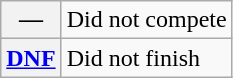<table class="wikitable">
<tr>
<th scope="row">—</th>
<td>Did not compete</td>
</tr>
<tr>
<th scope="row"><a href='#'>DNF</a></th>
<td>Did not finish</td>
</tr>
</table>
